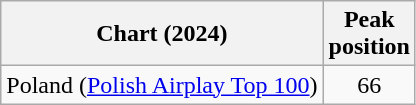<table class="wikitable" style="text-align:center">
<tr>
<th>Chart (2024)</th>
<th>Peak<br>position</th>
</tr>
<tr>
<td>Poland (<a href='#'>Polish Airplay Top 100</a>)</td>
<td>66</td>
</tr>
</table>
